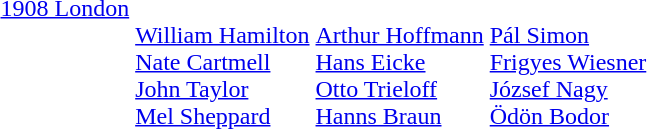<table>
<tr valign="top">
<td><a href='#'>1908 London</a><br></td>
<td><br><a href='#'>William Hamilton</a><br><a href='#'>Nate Cartmell</a><br><a href='#'>John Taylor</a><br><a href='#'>Mel Sheppard</a></td>
<td><br><a href='#'>Arthur Hoffmann</a><br><a href='#'>Hans Eicke</a><br><a href='#'>Otto Trieloff</a><br><a href='#'>Hanns Braun</a></td>
<td><br><a href='#'>Pál Simon</a><br><a href='#'>Frigyes Wiesner</a><br><a href='#'>József Nagy</a><br><a href='#'>Ödön Bodor</a></td>
</tr>
</table>
